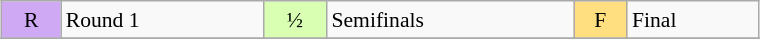<table class="wikitable" style="margin:0.5em auto; font-size:90%; line-height:1.25em;" width=40%;>
<tr>
<td bgcolor="#D0A9F5" align=center>R</td>
<td>Round 1</td>
<td bgcolor="#D9FFB2" align=center>½</td>
<td>Semifinals</td>
<td bgcolor="#FFDF80" align=center>F</td>
<td>Final</td>
</tr>
<tr>
</tr>
</table>
